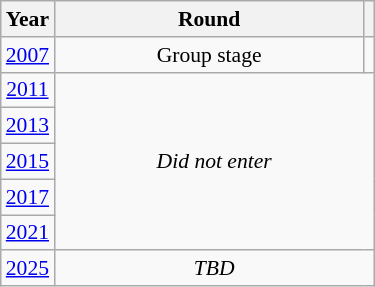<table class="wikitable" style="text-align: center; font-size:90%">
<tr>
<th>Year</th>
<th style="width:200px">Round</th>
<th></th>
</tr>
<tr>
<td><a href='#'>2007</a></td>
<td>Group stage</td>
<td></td>
</tr>
<tr>
<td><a href='#'>2011</a></td>
<td colspan="2" rowspan="5"><em>Did not enter</em></td>
</tr>
<tr>
<td><a href='#'>2013</a></td>
</tr>
<tr>
<td><a href='#'>2015</a></td>
</tr>
<tr>
<td><a href='#'>2017</a></td>
</tr>
<tr>
<td><a href='#'>2021</a></td>
</tr>
<tr>
<td><a href='#'>2025</a></td>
<td colspan="2"><em>TBD</em></td>
</tr>
</table>
